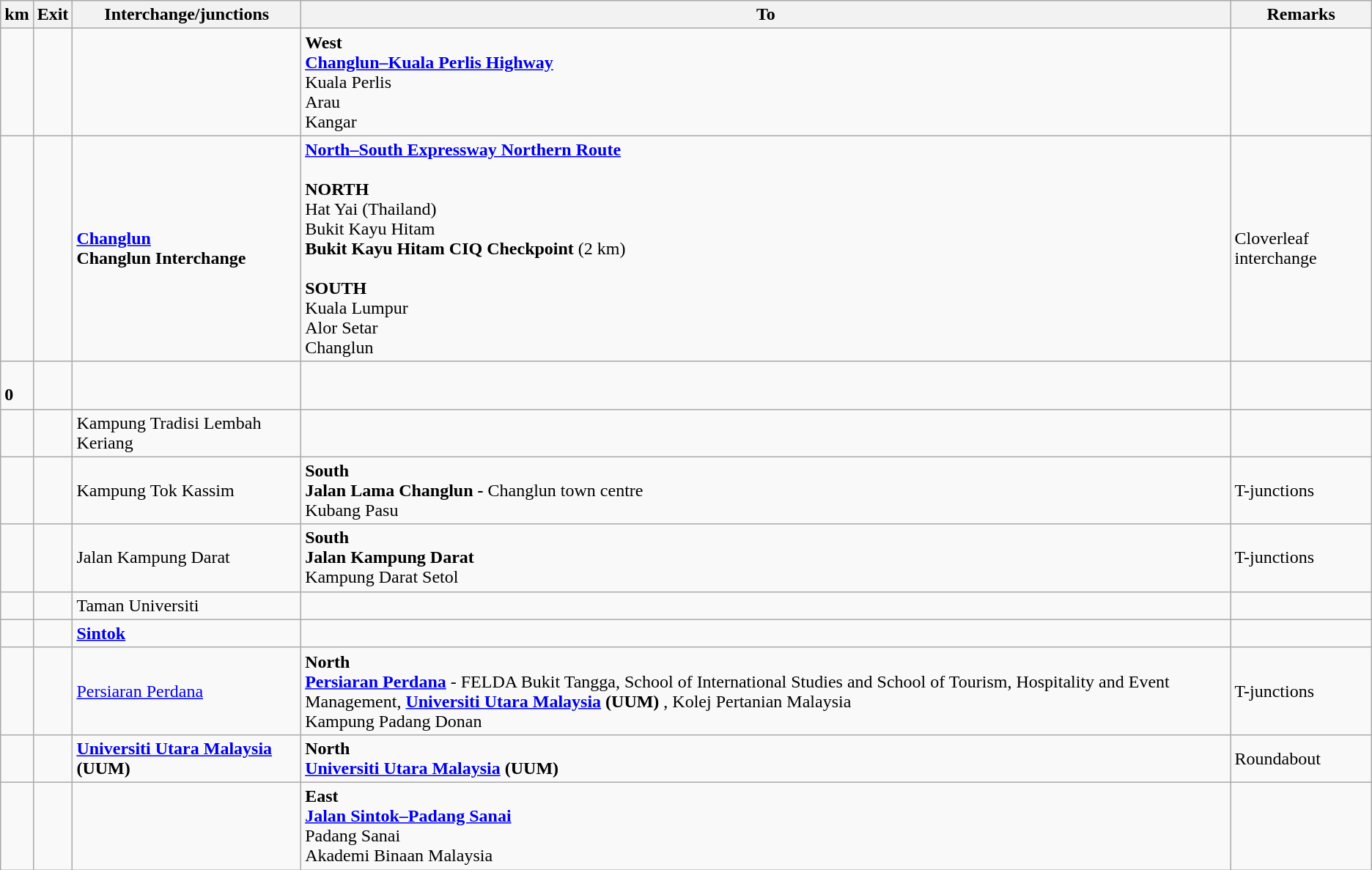<table class="wikitable">
<tr>
<th>km</th>
<th>Exit</th>
<th>Interchange/junctions</th>
<th>To</th>
<th>Remarks</th>
</tr>
<tr>
<td></td>
<td></td>
<td></td>
<td><strong>West</strong><br> <strong><a href='#'>Changlun–Kuala Perlis Highway</a></strong><br>Kuala Perlis<br>Arau<br>Kangar</td>
<td></td>
</tr>
<tr>
<td></td>
<td></td>
<td><strong><a href='#'>Changlun</a></strong><br><strong>Changlun Interchange</strong></td>
<td>   <strong><a href='#'>North–South Expressway Northern Route</a></strong><br><br><strong>NORTH</strong><br>Hat Yai (Thailand)<br>Bukit Kayu Hitam<br><strong>Bukit Kayu Hitam CIQ Checkpoint</strong> (2 km)<br><br><strong>SOUTH</strong><br>Kuala Lumpur<br>Alor Setar<br>Changlun</td>
<td>Cloverleaf interchange</td>
</tr>
<tr>
<td><br><strong>0</strong></td>
<td></td>
<td></td>
<td></td>
<td></td>
</tr>
<tr>
<td></td>
<td></td>
<td>Kampung Tradisi Lembah Keriang</td>
<td></td>
<td></td>
</tr>
<tr>
<td></td>
<td></td>
<td>Kampung Tok Kassim</td>
<td><strong>South </strong><br> <strong>Jalan Lama Changlun - </strong>Changlun town centre<br> Kubang Pasu</td>
<td>T-junctions</td>
</tr>
<tr>
<td></td>
<td></td>
<td>Jalan Kampung Darat</td>
<td><strong>South </strong><br> <strong>Jalan Kampung Darat</strong><br>Kampung Darat Setol</td>
<td>T-junctions</td>
</tr>
<tr>
<td></td>
<td></td>
<td>Taman Universiti</td>
<td></td>
<td></td>
</tr>
<tr>
<td></td>
<td></td>
<td><strong><a href='#'>Sintok</a></strong></td>
<td></td>
<td></td>
</tr>
<tr>
<td></td>
<td></td>
<td><a href='#'>Persiaran Perdana</a></td>
<td><strong>North</strong><br> <strong><a href='#'>Persiaran Perdana</a></strong> - FELDA Bukit Tangga, School of International Studies and School of Tourism, Hospitality and Event Management,  <strong><a href='#'>Universiti Utara Malaysia</a> (UUM)</strong> , Kolej Pertanian Malaysia<br> Kampung Padang Donan</td>
<td>T-junctions</td>
</tr>
<tr>
<td></td>
<td></td>
<td><strong><a href='#'>Universiti Utara Malaysia</a> (UUM)</strong> </td>
<td><strong>North</strong><br><strong><a href='#'>Universiti Utara Malaysia</a> (UUM)</strong> </td>
<td>Roundabout</td>
</tr>
<tr>
<td></td>
<td></td>
<td></td>
<td><strong>East</strong><br> <strong><a href='#'>Jalan Sintok–Padang Sanai</a></strong><br>Padang Sanai<br>Akademi Binaan Malaysia</td>
<td></td>
</tr>
</table>
